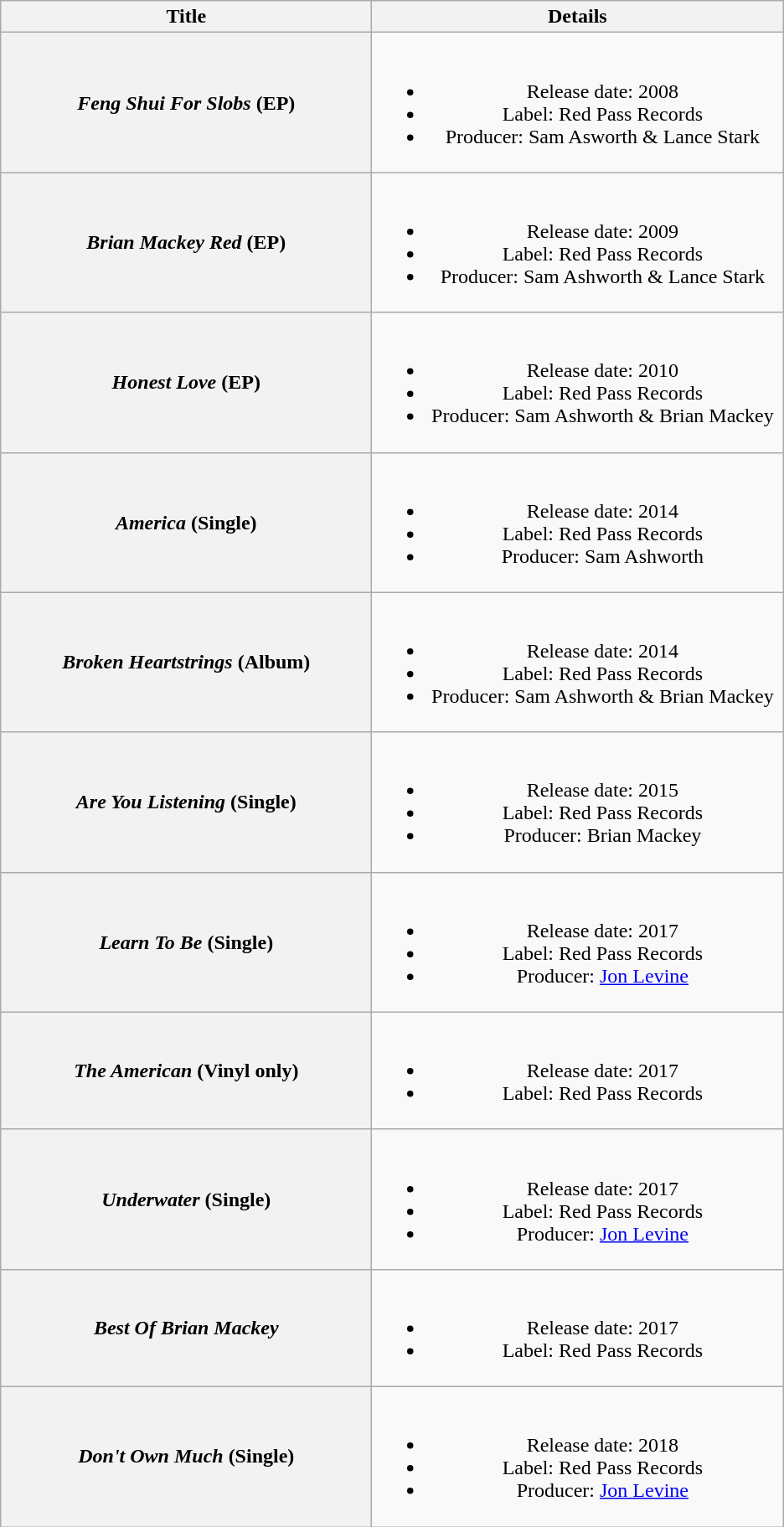<table class="wikitable plainrowheaders" style="text-align:center;">
<tr>
<th style="width:18em;">Title</th>
<th style="width:20em;">Details</th>
</tr>
<tr>
<th scope="row"><em>Feng Shui For Slobs</em> (EP)</th>
<td><br><ul><li>Release date: 2008</li><li>Label: Red Pass Records</li><li>Producer: Sam Asworth & Lance Stark</li></ul></td>
</tr>
<tr>
<th scope="row"><em>Brian Mackey Red</em> (EP)</th>
<td><br><ul><li>Release date: 2009</li><li>Label: Red Pass Records</li><li>Producer: Sam Ashworth & Lance Stark</li></ul></td>
</tr>
<tr>
<th scope="row"><em>Honest Love</em> (EP)</th>
<td><br><ul><li>Release date: 2010</li><li>Label: Red Pass Records</li><li>Producer: Sam Ashworth & Brian Mackey</li></ul></td>
</tr>
<tr>
<th scope="row"><em>America</em> (Single)</th>
<td><br><ul><li>Release date: 2014</li><li>Label: Red Pass Records</li><li>Producer: Sam Ashworth</li></ul></td>
</tr>
<tr>
<th scope="row"><em>Broken Heartstrings</em> (Album)</th>
<td><br><ul><li>Release date: 2014</li><li>Label: Red Pass Records</li><li>Producer: Sam Ashworth & Brian Mackey</li></ul></td>
</tr>
<tr>
<th scope="row"><em>Are You Listening</em> (Single)</th>
<td><br><ul><li>Release date: 2015</li><li>Label: Red Pass Records</li><li>Producer: Brian Mackey</li></ul></td>
</tr>
<tr>
<th scope="row"><em>Learn To Be</em> (Single)</th>
<td><br><ul><li>Release date: 2017</li><li>Label: Red Pass Records</li><li>Producer: <a href='#'>Jon Levine</a></li></ul></td>
</tr>
<tr>
<th scope="row"><em>The American</em> (Vinyl only)</th>
<td><br><ul><li>Release date: 2017</li><li>Label: Red Pass Records</li></ul></td>
</tr>
<tr>
<th scope="row"><em>Underwater</em> (Single)</th>
<td><br><ul><li>Release date: 2017</li><li>Label: Red Pass Records</li><li>Producer: <a href='#'>Jon Levine</a></li></ul></td>
</tr>
<tr>
<th scope="row"><em>Best Of Brian Mackey</em></th>
<td><br><ul><li>Release date: 2017</li><li>Label: Red Pass Records</li></ul></td>
</tr>
<tr>
<th scope="row"><em>Don't Own Much</em> (Single)</th>
<td><br><ul><li>Release date: 2018</li><li>Label: Red Pass Records</li><li>Producer: <a href='#'>Jon Levine</a></li></ul></td>
</tr>
</table>
